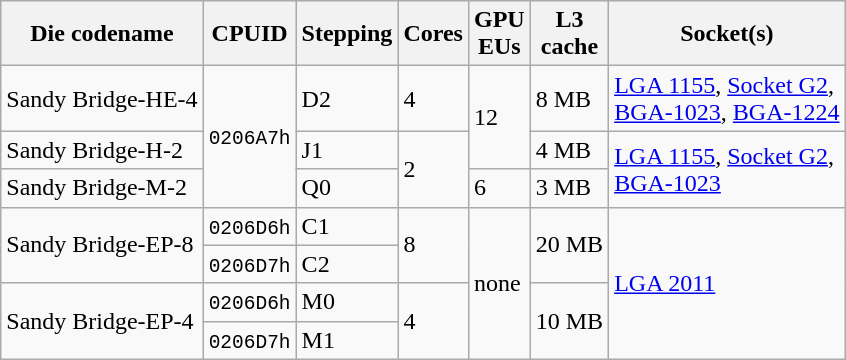<table class="wikitable">
<tr>
<th>Die codename</th>
<th>CPUID</th>
<th>Stepping</th>
<th>Cores</th>
<th>GPU<br>EUs</th>
<th>L3<br>cache</th>
<th>Socket(s)</th>
</tr>
<tr>
<td>Sandy Bridge-HE-4</td>
<td rowspan="3"><code>0206A7h</code></td>
<td>D2</td>
<td>4</td>
<td rowspan="2">12</td>
<td>8 MB</td>
<td><a href='#'>LGA 1155</a>, <a href='#'>Socket G2</a>,<br><a href='#'>BGA-1023</a>, <a href='#'>BGA-1224</a></td>
</tr>
<tr>
<td>Sandy Bridge-H-2</td>
<td>J1</td>
<td rowspan="2">2</td>
<td>4 MB</td>
<td rowspan="2"><a href='#'>LGA 1155</a>, <a href='#'>Socket G2</a>,<br><a href='#'>BGA-1023</a></td>
</tr>
<tr>
<td>Sandy Bridge-M-2</td>
<td>Q0</td>
<td>6</td>
<td>3 MB</td>
</tr>
<tr>
<td rowspan="2">Sandy Bridge-EP-8</td>
<td><code>0206D6h</code></td>
<td>C1</td>
<td rowspan="2">8</td>
<td rowspan="4">none</td>
<td rowspan="2">20 MB</td>
<td rowspan="4"><a href='#'>LGA 2011</a></td>
</tr>
<tr>
<td><code>0206D7h</code></td>
<td>C2</td>
</tr>
<tr>
<td rowspan="2">Sandy Bridge-EP-4</td>
<td><code>0206D6h</code></td>
<td>M0</td>
<td rowspan="2">4</td>
<td rowspan="2">10 MB</td>
</tr>
<tr>
<td><code>0206D7h</code></td>
<td>M1</td>
</tr>
</table>
